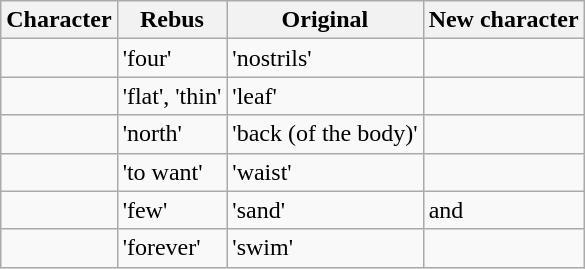<table class="wikitable">
<tr>
<th>Character</th>
<th>Rebus</th>
<th>Original</th>
<th>New character</th>
</tr>
<tr>
<td></td>
<td> 'four'</td>
<td> 'nostrils'</td>
<td></td>
</tr>
<tr>
<td></td>
<td> 'flat', 'thin'</td>
<td> 'leaf'</td>
<td></td>
</tr>
<tr>
<td></td>
<td> 'north'</td>
<td> 'back (of the body)'</td>
<td></td>
</tr>
<tr>
<td></td>
<td> 'to want'</td>
<td> 'waist'</td>
<td></td>
</tr>
<tr>
<td></td>
<td> 'few'</td>
<td> 'sand'</td>
<td> and </td>
</tr>
<tr>
<td></td>
<td> 'forever'</td>
<td> 'swim'</td>
<td></td>
</tr>
</table>
